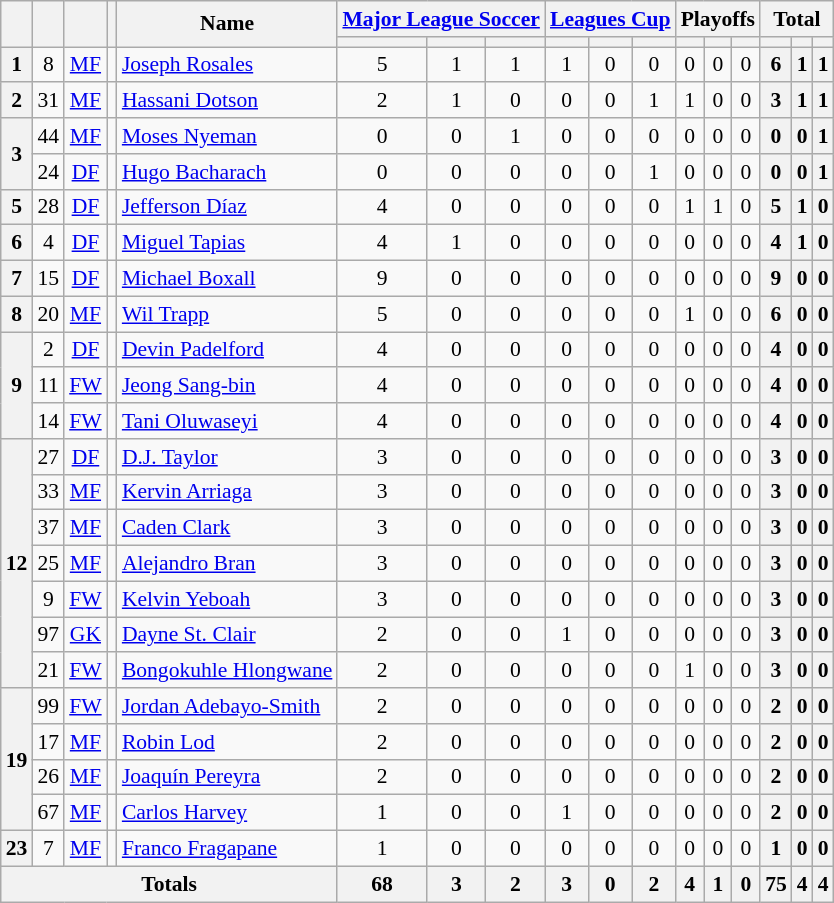<table class="wikitable sortable" style="text-align:center; font-size:90%;" >
<tr>
<th rowspan="2"></th>
<th rowspan="2"></th>
<th rowspan="2"></th>
<th rowspan="2"></th>
<th rowspan="2">Name</th>
<th colspan="3"><a href='#'>Major League Soccer</a></th>
<th colspan="3"><a href='#'>Leagues Cup</a></th>
<th colspan="3">Playoffs</th>
<th colspan="3">Total</th>
</tr>
<tr>
<th></th>
<th></th>
<th></th>
<th></th>
<th></th>
<th></th>
<th></th>
<th></th>
<th></th>
<th></th>
<th></th>
<th></th>
</tr>
<tr>
<th>1</th>
<td>8</td>
<td><a href='#'>MF</a></td>
<td></td>
<td align="left"><a href='#'>Joseph Rosales</a><br></td>
<td>5</td>
<td>1</td>
<td>1<br></td>
<td>1</td>
<td>0</td>
<td>0<br></td>
<td>0</td>
<td>0</td>
<td>0<br></td>
<th>6</th>
<th>1</th>
<th>1</th>
</tr>
<tr>
<th>2</th>
<td>31</td>
<td><a href='#'>MF</a></td>
<td></td>
<td align="left"><a href='#'>Hassani Dotson</a><br></td>
<td>2</td>
<td>1</td>
<td>0<br></td>
<td>0</td>
<td>0</td>
<td>1<br></td>
<td>1</td>
<td>0</td>
<td>0<br></td>
<th>3</th>
<th>1</th>
<th>1</th>
</tr>
<tr>
<th rowspan="2">3</th>
<td>44</td>
<td><a href='#'>MF</a></td>
<td></td>
<td align="left"><a href='#'>Moses Nyeman</a><br></td>
<td>0</td>
<td>0</td>
<td>1<br></td>
<td>0</td>
<td>0</td>
<td>0<br></td>
<td>0</td>
<td>0</td>
<td>0<br></td>
<th>0</th>
<th>0</th>
<th>1</th>
</tr>
<tr>
<td>24</td>
<td><a href='#'>DF</a></td>
<td></td>
<td align="left"><a href='#'>Hugo Bacharach</a><br></td>
<td>0</td>
<td>0</td>
<td>0<br></td>
<td>0</td>
<td>0</td>
<td>1<br></td>
<td>0</td>
<td>0</td>
<td>0<br></td>
<th>0</th>
<th>0</th>
<th>1</th>
</tr>
<tr>
<th>5</th>
<td>28</td>
<td><a href='#'>DF</a></td>
<td></td>
<td align="left"><a href='#'>Jefferson Díaz</a><br></td>
<td>4</td>
<td>0</td>
<td>0<br></td>
<td>0</td>
<td>0</td>
<td>0<br></td>
<td>1</td>
<td>1</td>
<td>0<br></td>
<th>5</th>
<th>1</th>
<th>0</th>
</tr>
<tr>
<th>6</th>
<td>4</td>
<td><a href='#'>DF</a></td>
<td></td>
<td align="left"><a href='#'>Miguel Tapias</a><br></td>
<td>4</td>
<td>1</td>
<td>0<br></td>
<td>0</td>
<td>0</td>
<td>0<br></td>
<td>0</td>
<td>0</td>
<td>0<br></td>
<th>4</th>
<th>1</th>
<th>0</th>
</tr>
<tr>
<th>7</th>
<td>15</td>
<td><a href='#'>DF</a></td>
<td></td>
<td align="left"><a href='#'>Michael Boxall</a><br></td>
<td>9</td>
<td>0</td>
<td>0<br></td>
<td>0</td>
<td>0</td>
<td>0<br></td>
<td>0</td>
<td>0</td>
<td>0<br></td>
<th>9</th>
<th>0</th>
<th>0</th>
</tr>
<tr>
<th>8</th>
<td>20</td>
<td><a href='#'>MF</a></td>
<td></td>
<td align="left"><a href='#'>Wil Trapp</a><br></td>
<td>5</td>
<td>0</td>
<td>0<br></td>
<td>0</td>
<td>0</td>
<td>0<br></td>
<td>1</td>
<td>0</td>
<td>0<br></td>
<th>6</th>
<th>0</th>
<th>0</th>
</tr>
<tr>
<th rowspan="3">9</th>
<td>2</td>
<td><a href='#'>DF</a></td>
<td></td>
<td align="left"><a href='#'>Devin Padelford</a><br></td>
<td>4</td>
<td>0</td>
<td>0<br></td>
<td>0</td>
<td>0</td>
<td>0<br></td>
<td>0</td>
<td>0</td>
<td>0<br></td>
<th>4</th>
<th>0</th>
<th>0</th>
</tr>
<tr>
<td>11</td>
<td><a href='#'>FW</a></td>
<td></td>
<td align="left"><a href='#'>Jeong Sang-bin</a><br></td>
<td>4</td>
<td>0</td>
<td>0<br></td>
<td>0</td>
<td>0</td>
<td>0<br></td>
<td>0</td>
<td>0</td>
<td>0<br></td>
<th>4</th>
<th>0</th>
<th>0</th>
</tr>
<tr>
<td>14</td>
<td><a href='#'>FW</a></td>
<td></td>
<td align="left"><a href='#'>Tani Oluwaseyi</a><br></td>
<td>4</td>
<td>0</td>
<td>0<br></td>
<td>0</td>
<td>0</td>
<td>0<br></td>
<td>0</td>
<td>0</td>
<td>0<br></td>
<th>4</th>
<th>0</th>
<th>0</th>
</tr>
<tr>
<th rowspan="7">12</th>
<td>27</td>
<td><a href='#'>DF</a></td>
<td></td>
<td align="left"><a href='#'>D.J. Taylor</a><br></td>
<td>3</td>
<td>0</td>
<td>0<br></td>
<td>0</td>
<td>0</td>
<td>0<br></td>
<td>0</td>
<td>0</td>
<td>0<br></td>
<th>3</th>
<th>0</th>
<th>0</th>
</tr>
<tr>
<td>33</td>
<td><a href='#'>MF</a></td>
<td></td>
<td align="left"><a href='#'>Kervin Arriaga</a><br></td>
<td>3</td>
<td>0</td>
<td>0<br></td>
<td>0</td>
<td>0</td>
<td>0<br></td>
<td>0</td>
<td>0</td>
<td>0<br></td>
<th>3</th>
<th>0</th>
<th>0</th>
</tr>
<tr>
<td>37</td>
<td><a href='#'>MF</a></td>
<td></td>
<td align="left"><a href='#'>Caden Clark</a><br></td>
<td>3</td>
<td>0</td>
<td>0<br></td>
<td>0</td>
<td>0</td>
<td>0<br></td>
<td>0</td>
<td>0</td>
<td>0<br></td>
<th>3</th>
<th>0</th>
<th>0</th>
</tr>
<tr>
<td>25</td>
<td><a href='#'>MF</a></td>
<td></td>
<td align="left"><a href='#'>Alejandro Bran</a><br></td>
<td>3</td>
<td>0</td>
<td>0<br></td>
<td>0</td>
<td>0</td>
<td>0<br></td>
<td>0</td>
<td>0</td>
<td>0<br></td>
<th>3</th>
<th>0</th>
<th>0</th>
</tr>
<tr>
<td>9</td>
<td><a href='#'>FW</a></td>
<td></td>
<td align="left"><a href='#'>Kelvin Yeboah</a><br></td>
<td>3</td>
<td>0</td>
<td>0<br></td>
<td>0</td>
<td>0</td>
<td>0<br></td>
<td>0</td>
<td>0</td>
<td>0<br></td>
<th>3</th>
<th>0</th>
<th>0</th>
</tr>
<tr>
<td>97</td>
<td><a href='#'>GK</a></td>
<td></td>
<td align="left"><a href='#'>Dayne St. Clair</a><br></td>
<td>2</td>
<td>0</td>
<td>0<br></td>
<td>1</td>
<td>0</td>
<td>0<br></td>
<td>0</td>
<td>0</td>
<td>0<br></td>
<th>3</th>
<th>0</th>
<th>0</th>
</tr>
<tr>
<td>21</td>
<td><a href='#'>FW</a></td>
<td></td>
<td align="left"><a href='#'>Bongokuhle Hlongwane</a><br></td>
<td>2</td>
<td>0</td>
<td>0<br></td>
<td>0</td>
<td>0</td>
<td>0<br></td>
<td>1</td>
<td>0</td>
<td>0<br></td>
<th>3</th>
<th>0</th>
<th>0</th>
</tr>
<tr>
<th rowspan="4">19</th>
<td>99</td>
<td><a href='#'>FW</a></td>
<td></td>
<td align="left"><a href='#'>Jordan Adebayo-Smith</a><br></td>
<td>2</td>
<td>0</td>
<td>0<br></td>
<td>0</td>
<td>0</td>
<td>0<br></td>
<td>0</td>
<td>0</td>
<td>0<br></td>
<th>2</th>
<th>0</th>
<th>0</th>
</tr>
<tr>
<td>17</td>
<td><a href='#'>MF</a></td>
<td></td>
<td align="left"><a href='#'>Robin Lod</a><br></td>
<td>2</td>
<td>0</td>
<td>0<br></td>
<td>0</td>
<td>0</td>
<td>0<br></td>
<td>0</td>
<td>0</td>
<td>0<br></td>
<th>2</th>
<th>0</th>
<th>0</th>
</tr>
<tr>
<td>26</td>
<td><a href='#'>MF</a></td>
<td></td>
<td align="left"><a href='#'>Joaquín Pereyra</a><br></td>
<td>2</td>
<td>0</td>
<td>0<br></td>
<td>0</td>
<td>0</td>
<td>0<br></td>
<td>0</td>
<td>0</td>
<td>0<br></td>
<th>2</th>
<th>0</th>
<th>0</th>
</tr>
<tr>
<td>67</td>
<td><a href='#'>MF</a></td>
<td></td>
<td align="left"><a href='#'>Carlos Harvey</a><br></td>
<td>1</td>
<td>0</td>
<td>0<br></td>
<td>1</td>
<td>0</td>
<td>0<br></td>
<td>0</td>
<td>0</td>
<td>0<br></td>
<th>2</th>
<th>0</th>
<th>0</th>
</tr>
<tr>
<th>23</th>
<td>7</td>
<td><a href='#'>MF</a></td>
<td></td>
<td align="left"><a href='#'>Franco Fragapane</a><br></td>
<td>1</td>
<td>0</td>
<td>0<br></td>
<td>0</td>
<td>0</td>
<td>0<br></td>
<td>0</td>
<td>0</td>
<td>0<br></td>
<th>1</th>
<th>0</th>
<th>0</th>
</tr>
<tr>
<th colspan="5">Totals</th>
<th>68</th>
<th>3</th>
<th>2</th>
<th>3</th>
<th>0</th>
<th>2</th>
<th>4</th>
<th>1</th>
<th>0</th>
<th>75</th>
<th>4</th>
<th>4</th>
</tr>
</table>
